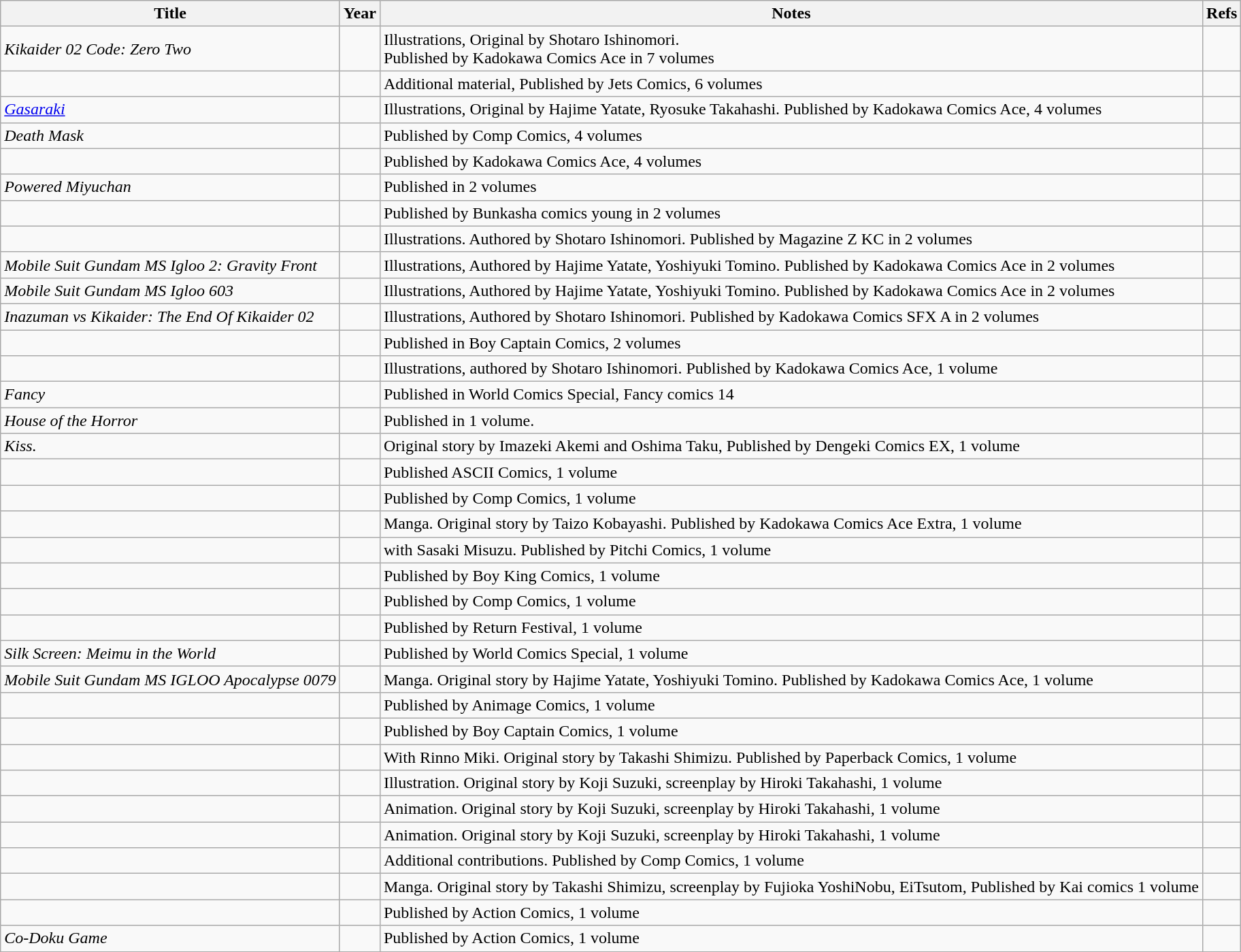<table class="wikitable sortable">
<tr>
<th>Title</th>
<th>Year</th>
<th>Notes</th>
<th>Refs</th>
</tr>
<tr>
<td><em>Kikaider 02 Code: Zero Two</em></td>
<td></td>
<td>Illustrations, Original by Shotaro Ishinomori.<br>Published by Kadokawa Comics Ace in 7 volumes</td>
<td></td>
</tr>
<tr>
<td></td>
<td></td>
<td>Additional material, Published by Jets Comics, 6 volumes</td>
<td></td>
</tr>
<tr>
<td><em><a href='#'>Gasaraki</a></em></td>
<td></td>
<td>Illustrations, Original by Hajime Yatate, Ryosuke Takahashi. Published by Kadokawa Comics Ace, 4 volumes</td>
<td></td>
</tr>
<tr>
<td><em>Death Mask</em></td>
<td></td>
<td>Published by Comp Comics, 4 volumes</td>
<td></td>
</tr>
<tr>
<td></td>
<td></td>
<td>Published by Kadokawa Comics Ace, 4 volumes</td>
<td></td>
</tr>
<tr>
<td><em>Powered Miyuchan</em></td>
<td></td>
<td>Published in 2 volumes</td>
<td></td>
</tr>
<tr>
<td></td>
<td></td>
<td>Published by Bunkasha comics young in 2 volumes</td>
<td></td>
</tr>
<tr>
<td></td>
<td></td>
<td>Illustrations. Authored by Shotaro Ishinomori. Published by Magazine Z KC in 2 volumes</td>
<td></td>
</tr>
<tr>
<td><em>Mobile Suit Gundam MS Igloo 2: Gravity Front</em></td>
<td></td>
<td>Illustrations, Authored by Hajime Yatate, Yoshiyuki Tomino. Published by Kadokawa Comics Ace in 2 volumes</td>
<td></td>
</tr>
<tr>
<td><em>Mobile Suit Gundam MS Igloo 603</em></td>
<td></td>
<td>Illustrations, Authored by Hajime Yatate, Yoshiyuki Tomino. Published by Kadokawa Comics Ace in 2 volumes</td>
<td></td>
</tr>
<tr>
<td><em>Inazuman vs Kikaider: The End Of Kikaider 02</em></td>
<td></td>
<td>Illustrations, Authored by Shotaro Ishinomori. Published by Kadokawa Comics SFX A in 2 volumes</td>
<td></td>
</tr>
<tr>
<td></td>
<td></td>
<td>Published in Boy Captain Comics, 2 volumes</td>
<td></td>
</tr>
<tr>
<td></td>
<td></td>
<td>Illustrations, authored by Shotaro Ishinomori. Published by Kadokawa Comics Ace, 1 volume</td>
<td></td>
</tr>
<tr>
<td><em>Fancy</em></td>
<td></td>
<td>Published in World Comics Special, Fancy comics 14</td>
<td></td>
</tr>
<tr>
<td><em>House of the Horror</em></td>
<td></td>
<td>Published in 1 volume.</td>
<td></td>
</tr>
<tr>
<td><em>Kiss.</em></td>
<td></td>
<td>Original story by Imazeki Akemi and Oshima Taku, Published by Dengeki Comics EX, 1 volume</td>
<td></td>
</tr>
<tr>
<td></td>
<td></td>
<td>Published ASCII Comics, 1 volume</td>
<td></td>
</tr>
<tr>
<td></td>
<td></td>
<td>Published by Comp Comics, 1 volume</td>
<td></td>
</tr>
<tr>
<td></td>
<td></td>
<td>Manga. Original story by Taizo Kobayashi. Published by Kadokawa Comics Ace Extra, 1 volume</td>
<td></td>
</tr>
<tr>
<td></td>
<td></td>
<td>with Sasaki Misuzu. Published by Pitchi Comics, 1 volume</td>
<td></td>
</tr>
<tr>
<td></td>
<td></td>
<td>Published by Boy King Comics, 1 volume</td>
<td></td>
</tr>
<tr>
<td></td>
<td></td>
<td>Published by Comp Comics, 1 volume</td>
<td></td>
</tr>
<tr>
<td></td>
<td></td>
<td>Published by Return Festival, 1 volume</td>
<td></td>
</tr>
<tr>
<td><em>Silk Screen: Meimu in the World</em></td>
<td></td>
<td>Published by World Comics Special, 1 volume</td>
<td></td>
</tr>
<tr>
<td><em>Mobile Suit Gundam MS IGLOO Apocalypse 0079</em></td>
<td></td>
<td>Manga. Original story by Hajime Yatate, Yoshiyuki Tomino. Published by Kadokawa Comics Ace, 1 volume</td>
<td></td>
</tr>
<tr>
<td></td>
<td></td>
<td>Published by Animage Comics, 1 volume</td>
<td></td>
</tr>
<tr>
<td></td>
<td></td>
<td>Published by Boy Captain Comics, 1 volume</td>
<td></td>
</tr>
<tr>
<td></td>
<td></td>
<td>With Rinno Miki. Original story by Takashi Shimizu. Published by Paperback Comics, 1 volume</td>
<td></td>
</tr>
<tr>
<td></td>
<td></td>
<td>Illustration. Original story by Koji Suzuki, screenplay by Hiroki Takahashi, 1 volume</td>
<td></td>
</tr>
<tr>
<td></td>
<td></td>
<td>Animation. Original story by Koji Suzuki, screenplay by Hiroki Takahashi, 1 volume</td>
<td></td>
</tr>
<tr>
<td></td>
<td></td>
<td>Animation. Original story by Koji Suzuki, screenplay by Hiroki Takahashi, 1 volume</td>
<td></td>
</tr>
<tr>
<td></td>
<td></td>
<td>Additional contributions. Published by Comp Comics, 1 volume</td>
<td></td>
</tr>
<tr>
<td></td>
<td></td>
<td>Manga. Original story by Takashi Shimizu, screenplay by Fujioka YoshiNobu, EiTsutom, Published by  Kai comics 1 volume</td>
<td></td>
</tr>
<tr>
<td></td>
<td></td>
<td>Published by Action Comics, 1 volume</td>
<td></td>
</tr>
<tr>
<td><em>Co-Doku Game</em></td>
<td></td>
<td>Published by Action Comics, 1 volume</td>
<td></td>
</tr>
<tr>
</tr>
</table>
